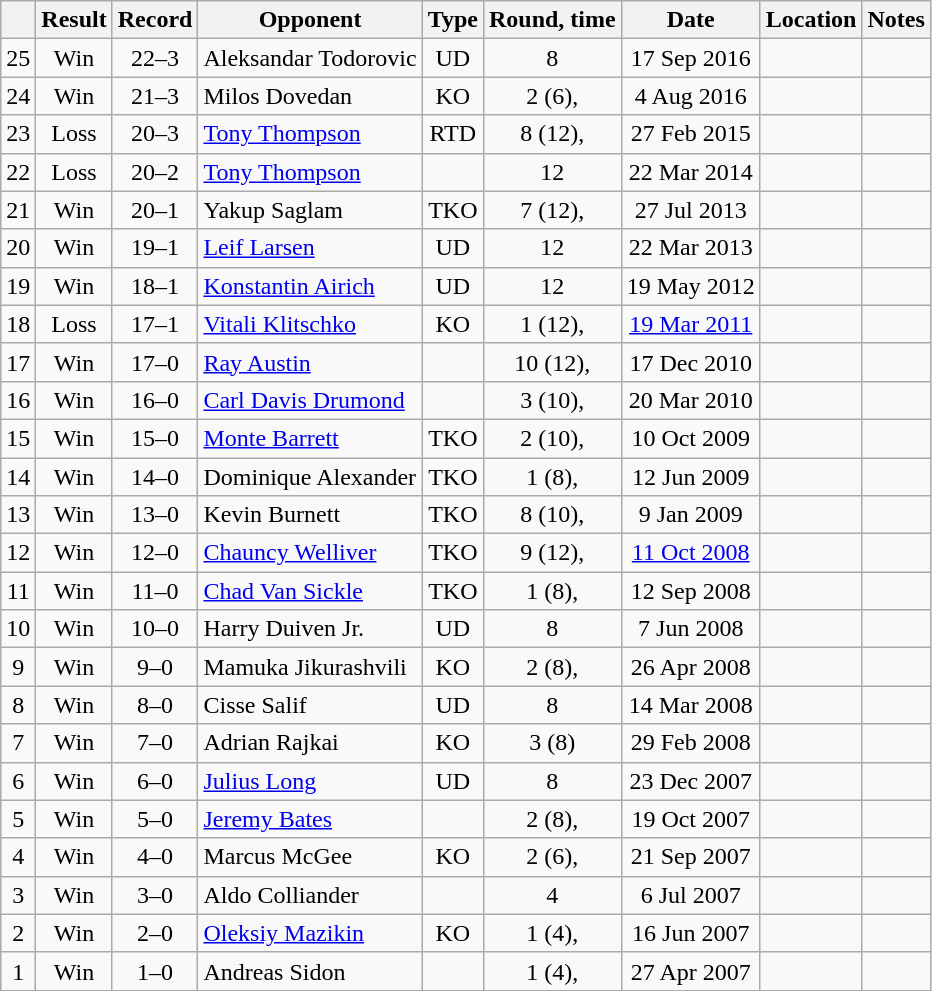<table class="wikitable" style="text-align:center">
<tr>
<th></th>
<th>Result</th>
<th>Record</th>
<th>Opponent</th>
<th>Type</th>
<th>Round, time</th>
<th>Date</th>
<th>Location</th>
<th>Notes</th>
</tr>
<tr>
<td>25</td>
<td>Win</td>
<td>22–3</td>
<td style="text-align:left;">Aleksandar Todorovic</td>
<td>UD</td>
<td>8</td>
<td>17 Sep 2016</td>
<td style="text-align:left;"></td>
<td></td>
</tr>
<tr>
<td>24</td>
<td>Win</td>
<td>21–3</td>
<td style="text-align:left;">Milos Dovedan</td>
<td>KO</td>
<td>2 (6), </td>
<td>4 Aug 2016</td>
<td style="text-align:left;"></td>
<td></td>
</tr>
<tr>
<td>23</td>
<td>Loss</td>
<td>20–3</td>
<td style="text-align:left;"><a href='#'>Tony Thompson</a></td>
<td>RTD</td>
<td>8 (12), </td>
<td>27 Feb 2015</td>
<td style="text-align:left;"></td>
<td style="text-align:left;"></td>
</tr>
<tr>
<td>22</td>
<td>Loss</td>
<td>20–2</td>
<td style="text-align:left;"><a href='#'>Tony Thompson</a></td>
<td></td>
<td>12</td>
<td>22 Mar 2014</td>
<td style="text-align:left;"></td>
<td style="text-align:left;"></td>
</tr>
<tr>
<td>21</td>
<td>Win</td>
<td>20–1</td>
<td style="text-align:left;">Yakup Saglam</td>
<td>TKO</td>
<td>7 (12), </td>
<td>27 Jul 2013</td>
<td style="text-align:left;"></td>
<td style="text-align:left;"></td>
</tr>
<tr>
<td>20</td>
<td>Win</td>
<td>19–1</td>
<td style="text-align:left;"><a href='#'>Leif Larsen</a></td>
<td>UD</td>
<td>12</td>
<td>22 Mar 2013</td>
<td style="text-align:left;"></td>
<td style="text-align:left;"></td>
</tr>
<tr>
<td>19</td>
<td>Win</td>
<td>18–1</td>
<td style="text-align:left;"><a href='#'>Konstantin Airich</a></td>
<td>UD</td>
<td>12</td>
<td>19 May 2012</td>
<td style="text-align:left;"></td>
<td style="text-align:left;"></td>
</tr>
<tr>
<td>18</td>
<td>Loss</td>
<td>17–1</td>
<td style="text-align:left;"><a href='#'>Vitali Klitschko</a></td>
<td>KO</td>
<td>1 (12), </td>
<td><a href='#'>19 Mar 2011</a></td>
<td style="text-align:left;"></td>
<td style="text-align:left;"></td>
</tr>
<tr>
<td>17</td>
<td>Win</td>
<td>17–0</td>
<td style="text-align:left;"><a href='#'>Ray Austin</a></td>
<td></td>
<td>10 (12), </td>
<td>17 Dec 2010</td>
<td style="text-align:left;"></td>
<td style="text-align:left;"></td>
</tr>
<tr>
<td>16</td>
<td>Win</td>
<td>16–0</td>
<td style="text-align:left;"><a href='#'>Carl Davis Drumond</a></td>
<td></td>
<td>3 (10), </td>
<td>20 Mar 2010</td>
<td style="text-align:left;"></td>
<td style="text-align:left;"></td>
</tr>
<tr>
<td>15</td>
<td>Win</td>
<td>15–0</td>
<td style="text-align:left;"><a href='#'>Monte Barrett</a></td>
<td>TKO</td>
<td>2 (10), </td>
<td>10 Oct 2009</td>
<td style="text-align:left;"></td>
<td style="text-align:left;"></td>
</tr>
<tr>
<td>14</td>
<td>Win</td>
<td>14–0</td>
<td style="text-align:left;">Dominique Alexander</td>
<td>TKO</td>
<td>1 (8), </td>
<td>12 Jun 2009</td>
<td style="text-align:left;"></td>
<td></td>
</tr>
<tr>
<td>13</td>
<td>Win</td>
<td>13–0</td>
<td style="text-align:left;">Kevin Burnett</td>
<td>TKO</td>
<td>8 (10), </td>
<td>9 Jan 2009</td>
<td style="text-align:left;"></td>
<td style="text-align:left;"></td>
</tr>
<tr>
<td>12</td>
<td>Win</td>
<td>12–0</td>
<td style="text-align:left;"><a href='#'>Chauncy Welliver</a></td>
<td>TKO</td>
<td>9 (12), </td>
<td><a href='#'>11 Oct 2008</a></td>
<td style="text-align:left;"></td>
<td style="text-align:left;"></td>
</tr>
<tr>
<td>11</td>
<td>Win</td>
<td>11–0</td>
<td style="text-align:left;"><a href='#'>Chad Van Sickle</a></td>
<td>TKO</td>
<td>1 (8), </td>
<td>12 Sep 2008</td>
<td style="text-align:left;"></td>
<td></td>
</tr>
<tr>
<td>10</td>
<td>Win</td>
<td>10–0</td>
<td style="text-align:left;">Harry Duiven Jr.</td>
<td>UD</td>
<td>8</td>
<td>7 Jun 2008</td>
<td style="text-align:left;"></td>
<td></td>
</tr>
<tr>
<td>9</td>
<td>Win</td>
<td>9–0</td>
<td style="text-align:left;">Mamuka Jikurashvili</td>
<td>KO</td>
<td>2 (8), </td>
<td>26 Apr 2008</td>
<td style="text-align:left;"></td>
<td></td>
</tr>
<tr>
<td>8</td>
<td>Win</td>
<td>8–0</td>
<td style="text-align:left;">Cisse Salif</td>
<td>UD</td>
<td>8</td>
<td>14 Mar 2008</td>
<td style="text-align:left;"></td>
<td></td>
</tr>
<tr>
<td>7</td>
<td>Win</td>
<td>7–0</td>
<td style="text-align:left;">Adrian Rajkai</td>
<td>KO</td>
<td>3 (8)</td>
<td>29 Feb 2008</td>
<td style="text-align:left;"></td>
<td></td>
</tr>
<tr>
<td>6</td>
<td>Win</td>
<td>6–0</td>
<td style="text-align:left;"><a href='#'>Julius Long</a></td>
<td>UD</td>
<td>8</td>
<td>23 Dec 2007</td>
<td style="text-align:left;"></td>
<td style="text-align:left;"></td>
</tr>
<tr>
<td>5</td>
<td>Win</td>
<td>5–0</td>
<td style="text-align:left;"><a href='#'>Jeremy Bates</a></td>
<td></td>
<td>2 (8), </td>
<td>19 Oct 2007</td>
<td style="text-align:left;"></td>
<td></td>
</tr>
<tr>
<td>4</td>
<td>Win</td>
<td>4–0</td>
<td style="text-align:left;">Marcus McGee</td>
<td>KO</td>
<td>2 (6), </td>
<td>21 Sep 2007</td>
<td style="text-align:left;"></td>
<td></td>
</tr>
<tr>
<td>3</td>
<td>Win</td>
<td>3–0</td>
<td style="text-align:left;">Aldo Colliander</td>
<td></td>
<td>4</td>
<td>6 Jul 2007</td>
<td style="text-align:left;"></td>
<td></td>
</tr>
<tr>
<td>2</td>
<td>Win</td>
<td>2–0</td>
<td style="text-align:left;"><a href='#'>Oleksiy Mazikin</a></td>
<td>KO</td>
<td>1 (4), </td>
<td>16 Jun 2007</td>
<td style="text-align:left;"></td>
<td></td>
</tr>
<tr>
<td>1</td>
<td>Win</td>
<td>1–0</td>
<td style="text-align:left;">Andreas Sidon</td>
<td></td>
<td>1 (4), </td>
<td>27 Apr 2007</td>
<td style="text-align:left;"></td>
<td></td>
</tr>
</table>
